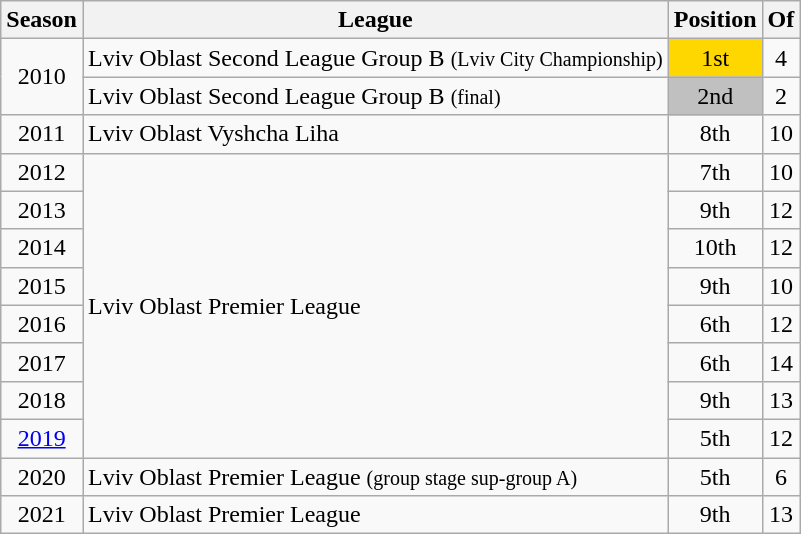<table class="wikitable">
<tr>
<th>Season</th>
<th>League</th>
<th>Position</th>
<th>Of</th>
</tr>
<tr>
<td rowspan="2" align="center">2010</td>
<td>Lviv Oblast Second League Group B <small>(Lviv City Championship)</small></td>
<td bgcolor="gold" align="center">1st</td>
<td align="center">4</td>
</tr>
<tr>
<td>Lviv Oblast Second League Group B <small>(final)</small></td>
<td bgcolor="silver" align="center">2nd</td>
<td align="center">2</td>
</tr>
<tr>
<td align="center">2011</td>
<td>Lviv Oblast Vyshcha Liha</td>
<td align="center">8th</td>
<td align="center">10</td>
</tr>
<tr>
<td align="center">2012</td>
<td rowspan="8">Lviv Oblast Premier League</td>
<td align="center">7th</td>
<td align="center">10</td>
</tr>
<tr>
<td align="center">2013</td>
<td align="center">9th</td>
<td align="center">12</td>
</tr>
<tr>
<td align="center">2014</td>
<td align="center">10th</td>
<td align="center">12</td>
</tr>
<tr>
<td align="center">2015</td>
<td align="center">9th</td>
<td align="center">10</td>
</tr>
<tr>
<td align="center">2016</td>
<td align="center">6th</td>
<td align="center">12</td>
</tr>
<tr>
<td align="center">2017</td>
<td align="center">6th</td>
<td align="center">14</td>
</tr>
<tr>
<td align="center">2018</td>
<td align="center">9th</td>
<td align="center">13</td>
</tr>
<tr>
<td align="center"><a href='#'>2019</a></td>
<td align="center">5th</td>
<td align="center">12</td>
</tr>
<tr>
<td align="center">2020</td>
<td>Lviv Oblast Premier League <small>(group stage sup-group A)</small></td>
<td align="center">5th</td>
<td align="center">6</td>
</tr>
<tr>
<td align="center">2021</td>
<td>Lviv Oblast Premier League</td>
<td align="center">9th</td>
<td align="center">13</td>
</tr>
</table>
